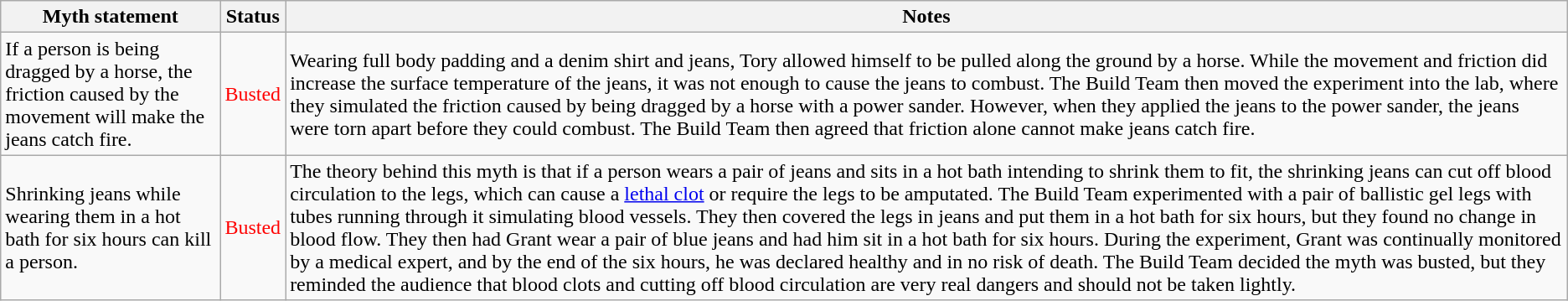<table class="wikitable plainrowheaders">
<tr>
<th>Myth statement</th>
<th>Status</th>
<th>Notes</th>
</tr>
<tr>
<td>If a person is being dragged by a horse, the friction caused by the movement will make the jeans catch fire.</td>
<td style="color:red">Busted</td>
<td>Wearing full body padding and a denim shirt and jeans, Tory allowed himself to be pulled along the ground by a horse. While the movement and friction did increase the surface temperature of the jeans, it was not enough to cause the jeans to combust. The Build Team then moved the experiment into the lab, where they simulated the friction caused by being dragged by a horse with a power sander. However, when they applied the jeans to the power sander, the jeans were torn apart before they could combust. The Build Team then agreed that friction alone cannot make jeans catch fire.</td>
</tr>
<tr>
<td>Shrinking jeans while wearing them in a hot bath for six hours can kill a person.</td>
<td style="color:red">Busted</td>
<td>The theory behind this myth is that if a person wears a pair of jeans and sits in a hot bath intending to shrink them to fit, the shrinking jeans can cut off blood circulation to the legs, which can cause a <a href='#'>lethal clot</a> or require the legs to be amputated. The Build Team experimented with a pair of ballistic gel legs with tubes running through it simulating blood vessels. They then covered the legs in jeans and put them in a hot bath for six hours, but they found no change in blood flow. They then had Grant wear a pair of blue jeans and had him sit in a hot bath for six hours. During the experiment, Grant was continually monitored by a medical expert, and by the end of the six hours, he was declared healthy and in no risk of death. The Build Team decided the myth was busted, but they reminded the audience that blood clots and cutting off blood circulation are very real dangers and should not be taken lightly.</td>
</tr>
</table>
